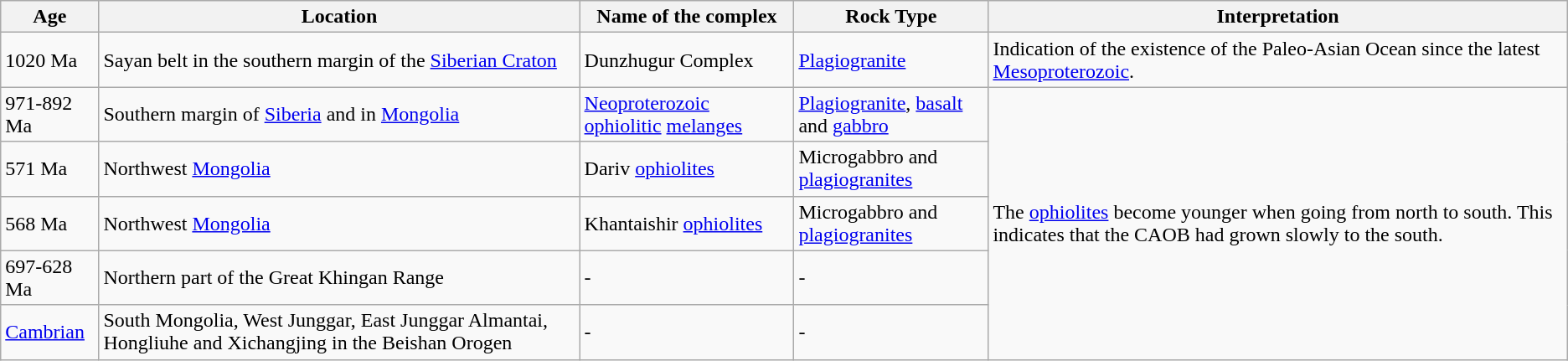<table class="wikitable">
<tr>
<th>Age</th>
<th>Location</th>
<th>Name of the complex</th>
<th>Rock Type</th>
<th>Interpretation</th>
</tr>
<tr>
<td>1020 Ma</td>
<td>Sayan belt in the southern margin of the <a href='#'>Siberian Craton</a></td>
<td>Dunzhugur Complex</td>
<td><a href='#'>Plagiogranite</a></td>
<td>Indication of the existence of the Paleo-Asian Ocean since the latest <a href='#'>Mesoproterozoic</a>.</td>
</tr>
<tr>
<td>971-892 Ma</td>
<td>Southern margin of <a href='#'>Siberia</a> and in <a href='#'>Mongolia</a></td>
<td><a href='#'>Neoproterozoic</a> <a href='#'>ophiolitic</a> <a href='#'>melanges</a></td>
<td><a href='#'>Plagiogranite</a>, <a href='#'>basalt</a> and <a href='#'>gabbro</a></td>
<td rowspan="5">The <a href='#'>ophiolites</a> become younger when going from north to south. This indicates that the CAOB had grown slowly to the south.</td>
</tr>
<tr>
<td>571 Ma</td>
<td>Northwest <a href='#'>Mongolia</a></td>
<td>Dariv <a href='#'>ophiolites</a></td>
<td>Microgabbro and <a href='#'>plagiogranites</a></td>
</tr>
<tr>
<td>568 Ma</td>
<td>Northwest <a href='#'>Mongolia</a></td>
<td>Khantaishir <a href='#'>ophiolites</a></td>
<td>Microgabbro and <a href='#'>plagiogranites</a></td>
</tr>
<tr>
<td>697-628 Ma</td>
<td>Northern part of the Great Khingan Range </td>
<td>-</td>
<td>-</td>
</tr>
<tr>
<td><a href='#'>Cambrian</a></td>
<td>South Mongolia, West Junggar, East Junggar Almantai, Hongliuhe and Xichangjing in the Beishan Orogen</td>
<td>-</td>
<td>-</td>
</tr>
</table>
